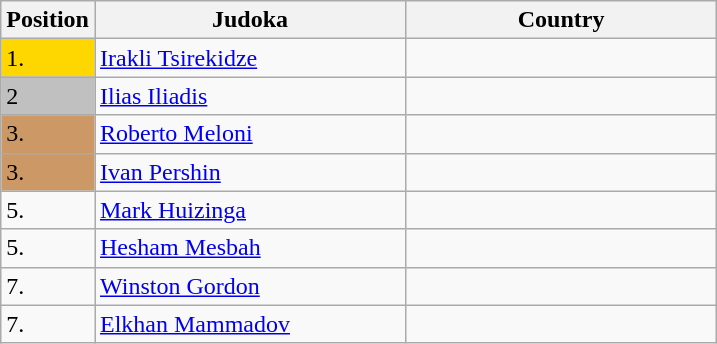<table class=wikitable>
<tr>
<th width=10>Position</th>
<th width=200>Judoka</th>
<th width=200>Country</th>
</tr>
<tr>
<td bgcolor=gold>1.</td>
<td><a href='#'>Irakli Tsirekidze</a></td>
<td></td>
</tr>
<tr>
<td bgcolor="silver">2</td>
<td><a href='#'>Ilias Iliadis</a></td>
<td></td>
</tr>
<tr>
<td bgcolor="CC9966">3.</td>
<td><a href='#'>Roberto Meloni</a></td>
<td></td>
</tr>
<tr>
<td bgcolor="CC9966">3.</td>
<td><a href='#'>Ivan Pershin</a></td>
<td></td>
</tr>
<tr>
<td>5.</td>
<td><a href='#'>Mark Huizinga</a></td>
<td></td>
</tr>
<tr>
<td>5.</td>
<td><a href='#'>Hesham Mesbah</a></td>
<td></td>
</tr>
<tr>
<td>7.</td>
<td><a href='#'>Winston Gordon</a></td>
<td></td>
</tr>
<tr>
<td>7.</td>
<td><a href='#'>Elkhan Mammadov</a></td>
<td></td>
</tr>
</table>
